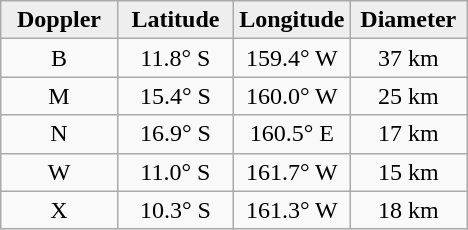<table class="wikitable">
<tr>
<th width="25%" style="background:#eeeeee;">Doppler</th>
<th width="25%" style="background:#eeeeee;">Latitude</th>
<th width="25%" style="background:#eeeeee;">Longitude</th>
<th width="25%" style="background:#eeeeee;">Diameter</th>
</tr>
<tr>
<td align="center">B</td>
<td align="center">11.8° S</td>
<td align="center">159.4° W</td>
<td align="center">37 km</td>
</tr>
<tr>
<td align="center">M</td>
<td align="center">15.4° S</td>
<td align="center">160.0° W</td>
<td align="center">25 km</td>
</tr>
<tr>
<td align="center">N</td>
<td align="center">16.9° S</td>
<td align="center">160.5° E</td>
<td align="center">17 km</td>
</tr>
<tr>
<td align="center">W</td>
<td align="center">11.0° S</td>
<td align="center">161.7° W</td>
<td align="center">15 km</td>
</tr>
<tr>
<td align="center">X</td>
<td align="center">10.3° S</td>
<td align="center">161.3° W</td>
<td align="center">18 km</td>
</tr>
</table>
